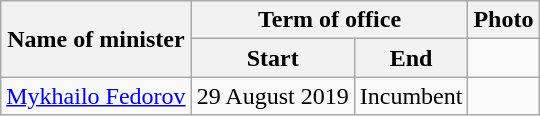<table class="wikitable">
<tr>
<th rowspan=2>Name of minister</th>
<th colspan=2>Term of office</th>
<th colspan=2>Photo</th>
</tr>
<tr>
<th>Start</th>
<th>End</th>
</tr>
<tr>
<td><a href='#'>Mykhailo Fedorov</a></td>
<td>29 August 2019</td>
<td>Incumbent</td>
<td></td>
</tr>
</table>
